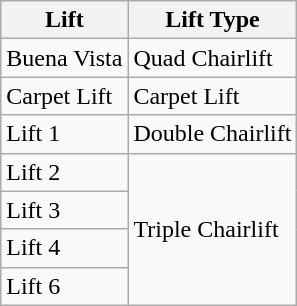<table class="wikitable">
<tr>
<th>Lift</th>
<th>Lift Type</th>
</tr>
<tr>
<td>Buena Vista</td>
<td>Quad Chairlift</td>
</tr>
<tr>
<td>Carpet Lift</td>
<td>Carpet Lift</td>
</tr>
<tr>
<td>Lift 1</td>
<td>Double Chairlift</td>
</tr>
<tr>
<td>Lift 2</td>
<td rowspan="4">Triple Chairlift</td>
</tr>
<tr>
<td>Lift 3</td>
</tr>
<tr>
<td>Lift 4</td>
</tr>
<tr>
<td>Lift 6</td>
</tr>
</table>
